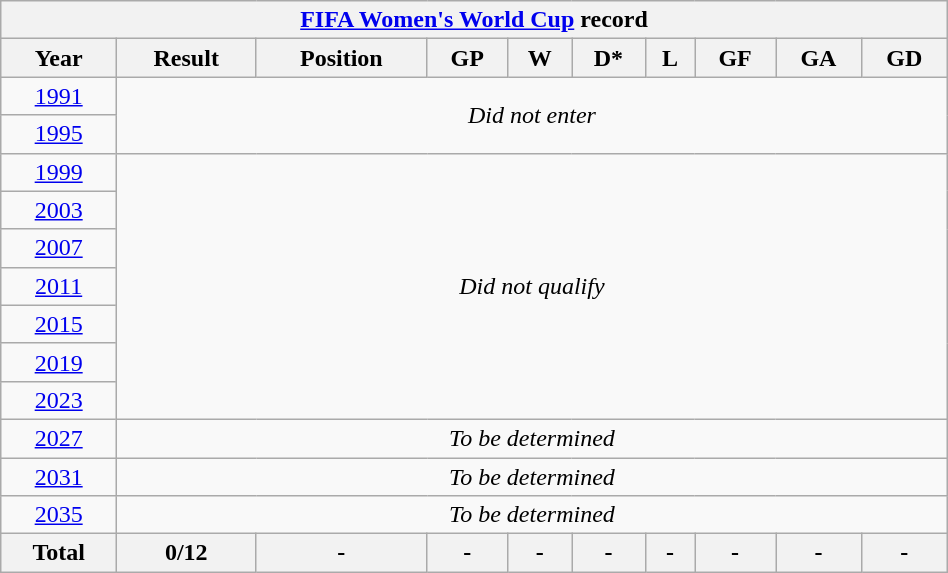<table class="wikitable" style="text-align: center; width:50%;">
<tr>
<th colspan=10><a href='#'>FIFA Women's World Cup</a> record</th>
</tr>
<tr>
<th>Year</th>
<th>Result</th>
<th>Position</th>
<th>GP</th>
<th>W</th>
<th>D*</th>
<th>L</th>
<th>GF</th>
<th>GA</th>
<th>GD</th>
</tr>
<tr>
<td> <a href='#'>1991</a></td>
<td colspan=9 rowspan=2><em>Did not enter</em></td>
</tr>
<tr>
<td> <a href='#'>1995</a></td>
</tr>
<tr>
<td> <a href='#'>1999</a></td>
<td colspan=9 rowspan=7><em>Did not qualify</em></td>
</tr>
<tr>
<td> <a href='#'>2003</a></td>
</tr>
<tr>
<td> <a href='#'>2007</a></td>
</tr>
<tr>
<td> <a href='#'>2011</a></td>
</tr>
<tr>
<td> <a href='#'>2015</a></td>
</tr>
<tr>
<td> <a href='#'>2019</a></td>
</tr>
<tr>
<td>  <a href='#'>2023</a></td>
</tr>
<tr>
<td> <a href='#'>2027</a></td>
<td colspan=9><em>To be determined</em></td>
</tr>
<tr>
<td> <a href='#'>2031</a></td>
<td colspan=9><em>To be determined</em></td>
</tr>
<tr>
<td> <a href='#'>2035</a></td>
<td colspan=9><em>To be determined</em></td>
</tr>
<tr>
<th>Total</th>
<th>0/12</th>
<th>-</th>
<th>-</th>
<th>-</th>
<th>-</th>
<th>-</th>
<th>-</th>
<th>-</th>
<th>-</th>
</tr>
</table>
